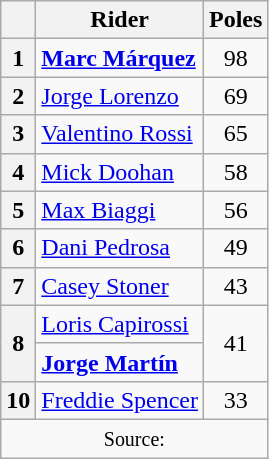<table class="wikitable" style="text-align:center">
<tr>
<th></th>
<th>Rider</th>
<th>Poles</th>
</tr>
<tr>
<th>1</th>
<td align=left> <strong><a href='#'>Marc Márquez</a></strong></td>
<td>98</td>
</tr>
<tr>
<th>2</th>
<td align=left> <a href='#'>Jorge Lorenzo</a></td>
<td>69</td>
</tr>
<tr>
<th>3</th>
<td align=left> <a href='#'>Valentino Rossi</a></td>
<td>65</td>
</tr>
<tr>
<th>4</th>
<td align=left> <a href='#'>Mick Doohan</a></td>
<td>58</td>
</tr>
<tr>
<th>5</th>
<td align=left> <a href='#'>Max Biaggi</a></td>
<td>56</td>
</tr>
<tr>
<th>6</th>
<td align=left> <a href='#'>Dani Pedrosa</a></td>
<td>49</td>
</tr>
<tr>
<th>7</th>
<td align=left> <a href='#'>Casey Stoner</a></td>
<td>43</td>
</tr>
<tr>
<th rowspan=2>8</th>
<td align=left> <a href='#'>Loris Capirossi</a></td>
<td rowspan=2>41</td>
</tr>
<tr>
<td align="left"> <strong><a href='#'>Jorge Martín</a></strong></td>
</tr>
<tr>
<th>10</th>
<td align="left"> <a href='#'>Freddie Spencer</a></td>
<td>33</td>
</tr>
<tr>
<td colspan=3><small>Source:</small></td>
</tr>
</table>
